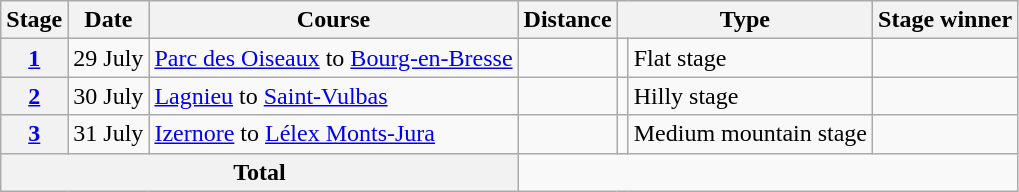<table class="wikitable">
<tr>
<th scope="col">Stage</th>
<th scope="col">Date</th>
<th scope="col">Course</th>
<th scope="col">Distance</th>
<th scope="col" colspan="2">Type</th>
<th scope="col">Stage winner</th>
</tr>
<tr>
<th scope="row" style="text-align:center;"><a href='#'>1</a></th>
<td style="text-align:center;">29 July</td>
<td><a href='#'>Parc des Oiseaux</a> to <a href='#'>Bourg-en-Bresse</a></td>
<td style="text-align:center;"></td>
<td></td>
<td>Flat stage</td>
<td></td>
</tr>
<tr>
<th scope="row" style="text-align:center;"><a href='#'>2</a></th>
<td style="text-align:center;">30 July</td>
<td><a href='#'>Lagnieu</a> to <a href='#'>Saint-Vulbas</a></td>
<td style="text-align:center;"></td>
<td></td>
<td>Hilly stage</td>
<td></td>
</tr>
<tr>
<th scope="row" style="text-align:center;"><a href='#'>3</a></th>
<td style="text-align:center;">31 July</td>
<td><a href='#'>Izernore</a> to <a href='#'>Lélex Monts-Jura</a></td>
<td style="text-align:center;"></td>
<td></td>
<td>Medium mountain stage</td>
<td></td>
</tr>
<tr>
<th colspan="3">Total</th>
<td colspan="4" style="text-align:center;"></td>
</tr>
</table>
